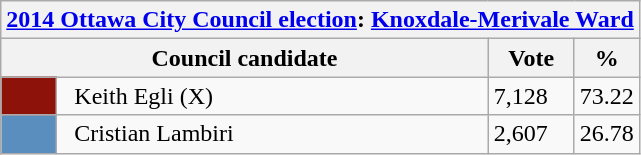<table class="wikitable">
<tr>
<th colspan="4"><a href='#'>2014 Ottawa City Council election</a>: <a href='#'>Knoxdale-Merivale Ward</a></th>
</tr>
<tr>
<th bgcolor="#DDDDFF" width="230px" colspan="2">Council candidate</th>
<th bgcolor="#DDDDFF" width="50px">Vote</th>
<th bgcolor="#DDDDFF" width="30px">%</th>
</tr>
<tr>
<td bgcolor=#8C120A width="30px"> </td>
<td>  Keith Egli (X)</td>
<td>7,128</td>
<td>73.22</td>
</tr>
<tr>
<td bgcolor=#598EBF width="30px"> </td>
<td>  Cristian Lambiri</td>
<td>2,607</td>
<td>26.78</td>
</tr>
</table>
